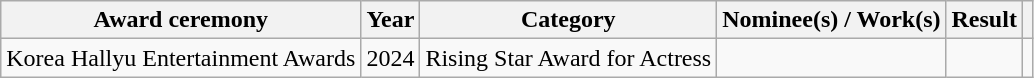<table class="wikitable plainrowheaders sortable">
<tr>
<th scope="col">Award ceremony</th>
<th scope="col">Year</th>
<th scope="col">Category</th>
<th scope="col">Nominee(s) / Work(s)</th>
<th scope="col">Result</th>
<th class="unsortable"></th>
</tr>
<tr>
<td>Korea Hallyu Entertainment Awards</td>
<td>2024</td>
<td>Rising Star Award for Actress</td>
<td></td>
<td></td>
<td style="text-align:center"></td>
</tr>
</table>
